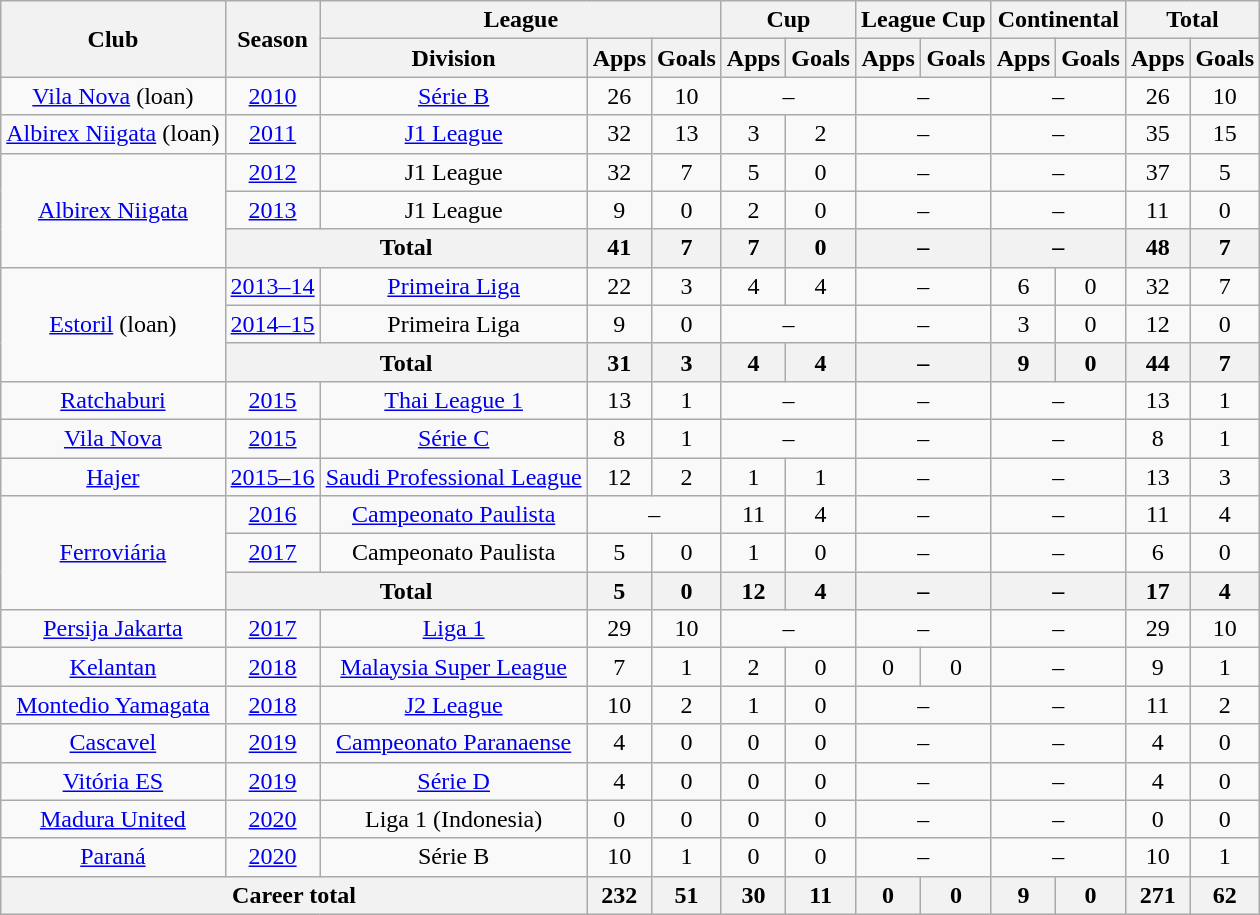<table class=wikitable style="text-align:center">
<tr>
<th rowspan="2">Club</th>
<th rowspan="2">Season</th>
<th colspan="3">League</th>
<th colspan="2">Cup</th>
<th colspan="2">League Cup</th>
<th colspan="2">Continental</th>
<th colspan="2">Total</th>
</tr>
<tr>
<th>Division</th>
<th>Apps</th>
<th>Goals</th>
<th>Apps</th>
<th>Goals</th>
<th>Apps</th>
<th>Goals</th>
<th>Apps</th>
<th>Goals</th>
<th>Apps</th>
<th>Goals</th>
</tr>
<tr>
<td><a href='#'>Vila Nova</a> (loan)</td>
<td><a href='#'>2010</a></td>
<td><a href='#'>Série B</a></td>
<td>26</td>
<td>10</td>
<td colspan="2">–</td>
<td colspan="2">–</td>
<td colspan="2">–</td>
<td>26</td>
<td>10</td>
</tr>
<tr>
<td><a href='#'>Albirex Niigata</a> (loan)</td>
<td><a href='#'>2011</a></td>
<td><a href='#'>J1 League</a></td>
<td>32</td>
<td>13</td>
<td>3</td>
<td>2</td>
<td colspan="2">–</td>
<td colspan="2">–</td>
<td>35</td>
<td>15</td>
</tr>
<tr>
<td rowspan="3"><a href='#'>Albirex Niigata</a></td>
<td><a href='#'>2012</a></td>
<td>J1 League</td>
<td>32</td>
<td>7</td>
<td>5</td>
<td>0</td>
<td colspan="2">–</td>
<td colspan="2">–</td>
<td>37</td>
<td>5</td>
</tr>
<tr>
<td><a href='#'>2013</a></td>
<td>J1 League</td>
<td>9</td>
<td>0</td>
<td>2</td>
<td>0</td>
<td colspan="2">–</td>
<td colspan="2">–</td>
<td>11</td>
<td>0</td>
</tr>
<tr>
<th colspan="2">Total</th>
<th>41</th>
<th>7</th>
<th>7</th>
<th>0</th>
<th colspan="2">–</th>
<th colspan="2">–</th>
<th>48</th>
<th>7</th>
</tr>
<tr>
<td rowspan="3"><a href='#'>Estoril</a> (loan)</td>
<td><a href='#'>2013–14</a></td>
<td><a href='#'>Primeira Liga</a></td>
<td>22</td>
<td>3</td>
<td>4</td>
<td>4</td>
<td colspan="2">–</td>
<td>6</td>
<td>0</td>
<td>32</td>
<td>7</td>
</tr>
<tr>
<td><a href='#'>2014–15</a></td>
<td>Primeira Liga</td>
<td>9</td>
<td>0</td>
<td colspan="2">–</td>
<td colspan="2">–</td>
<td>3</td>
<td>0</td>
<td>12</td>
<td>0</td>
</tr>
<tr>
<th colspan="2">Total</th>
<th>31</th>
<th>3</th>
<th>4</th>
<th>4</th>
<th colspan="2">–</th>
<th>9</th>
<th>0</th>
<th>44</th>
<th>7</th>
</tr>
<tr>
<td><a href='#'>Ratchaburi</a></td>
<td><a href='#'>2015</a></td>
<td><a href='#'>Thai League 1</a></td>
<td>13</td>
<td>1</td>
<td colspan="2">–</td>
<td colspan="2">–</td>
<td colspan="2">–</td>
<td>13</td>
<td>1</td>
</tr>
<tr>
<td><a href='#'>Vila Nova</a></td>
<td><a href='#'>2015</a></td>
<td><a href='#'>Série C</a></td>
<td>8</td>
<td>1</td>
<td colspan="2">–</td>
<td colspan="2">–</td>
<td colspan="2">–</td>
<td>8</td>
<td>1</td>
</tr>
<tr>
<td><a href='#'>Hajer</a></td>
<td><a href='#'>2015–16</a></td>
<td><a href='#'>Saudi Professional League</a></td>
<td>12</td>
<td>2</td>
<td>1</td>
<td>1</td>
<td colspan="2">–</td>
<td colspan="2">–</td>
<td>13</td>
<td>3</td>
</tr>
<tr>
<td rowspan="3"><a href='#'>Ferroviária</a></td>
<td><a href='#'>2016</a></td>
<td><a href='#'>Campeonato Paulista</a></td>
<td colspan="2">–</td>
<td>11</td>
<td>4</td>
<td colspan="2">–</td>
<td colspan="2">–</td>
<td>11</td>
<td>4</td>
</tr>
<tr>
<td><a href='#'>2017</a></td>
<td>Campeonato Paulista</td>
<td>5</td>
<td>0</td>
<td>1</td>
<td>0</td>
<td colspan="2">–</td>
<td colspan="2">–</td>
<td>6</td>
<td>0</td>
</tr>
<tr>
<th colspan="2">Total</th>
<th>5</th>
<th>0</th>
<th>12</th>
<th>4</th>
<th colspan="2">–</th>
<th colspan="2">–</th>
<th>17</th>
<th>4</th>
</tr>
<tr>
<td><a href='#'>Persija Jakarta</a></td>
<td><a href='#'>2017</a></td>
<td><a href='#'>Liga 1</a></td>
<td>29</td>
<td>10</td>
<td colspan="2">–</td>
<td colspan="2">–</td>
<td colspan="2">–</td>
<td>29</td>
<td>10</td>
</tr>
<tr>
<td><a href='#'>Kelantan</a></td>
<td><a href='#'>2018</a></td>
<td><a href='#'>Malaysia Super League</a></td>
<td>7</td>
<td>1</td>
<td>2</td>
<td>0</td>
<td>0</td>
<td>0</td>
<td colspan="2">–</td>
<td>9</td>
<td>1</td>
</tr>
<tr>
<td><a href='#'>Montedio Yamagata</a></td>
<td><a href='#'>2018</a></td>
<td><a href='#'>J2 League</a></td>
<td>10</td>
<td>2</td>
<td>1</td>
<td>0</td>
<td colspan="2">–</td>
<td colspan="2">–</td>
<td>11</td>
<td>2</td>
</tr>
<tr>
<td><a href='#'>Cascavel</a></td>
<td><a href='#'>2019</a></td>
<td><a href='#'>Campeonato Paranaense</a></td>
<td>4</td>
<td>0</td>
<td>0</td>
<td>0</td>
<td colspan="2">–</td>
<td colspan="2">–</td>
<td>4</td>
<td>0</td>
</tr>
<tr>
<td><a href='#'>Vitória ES</a></td>
<td><a href='#'>2019</a></td>
<td><a href='#'>Série D</a></td>
<td>4</td>
<td>0</td>
<td>0</td>
<td>0</td>
<td colspan="2">–</td>
<td colspan="2">–</td>
<td>4</td>
<td>0</td>
</tr>
<tr>
<td><a href='#'>Madura United</a></td>
<td><a href='#'>2020</a></td>
<td>Liga 1 (Indonesia)</td>
<td>0</td>
<td>0</td>
<td>0</td>
<td>0</td>
<td colspan="2">–</td>
<td colspan="2">–</td>
<td>0</td>
<td>0</td>
</tr>
<tr>
<td><a href='#'>Paraná</a></td>
<td><a href='#'>2020</a></td>
<td>Série B</td>
<td>10</td>
<td>1</td>
<td>0</td>
<td>0</td>
<td colspan="2">–</td>
<td colspan="2">–</td>
<td>10</td>
<td>1</td>
</tr>
<tr>
<th colspan="3">Career total</th>
<th>232</th>
<th>51</th>
<th>30</th>
<th>11</th>
<th>0</th>
<th>0</th>
<th>9</th>
<th>0</th>
<th>271</th>
<th>62</th>
</tr>
</table>
